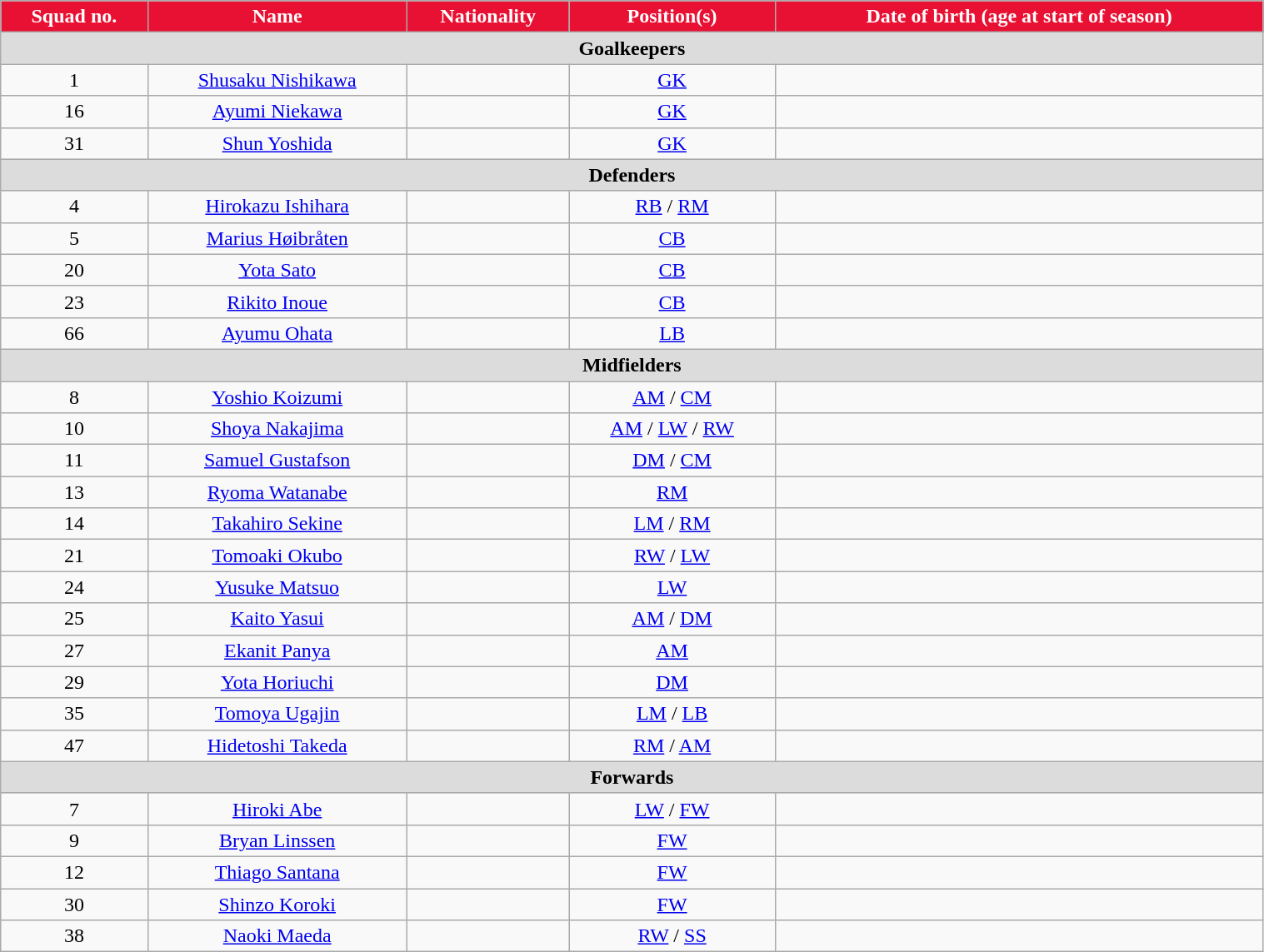<table class="wikitable" style="text-align:center;width:80%">
<tr>
<th style="background:#e91133; color:white; text-align:center;">Squad no.</th>
<th style="background:#e91133; color:white; text-align:center;">Name</th>
<th style="background:#e91133; color:white; text-align:center;">Nationality</th>
<th style="background:#e91133; color:white; text-align:center;">Position(s)</th>
<th style="background:#e91133; color:white; text-align:center;">Date of birth (age at start of season)</th>
</tr>
<tr>
<th colspan="5" style="background:#dcdcdc; text-align:center;">Goalkeepers</th>
</tr>
<tr>
<td>1</td>
<td><a href='#'>Shusaku Nishikawa</a></td>
<td></td>
<td><a href='#'>GK</a></td>
<td></td>
</tr>
<tr>
<td>16</td>
<td><a href='#'>Ayumi Niekawa</a></td>
<td></td>
<td><a href='#'>GK</a></td>
<td></td>
</tr>
<tr>
<td>31</td>
<td><a href='#'>Shun Yoshida</a></td>
<td></td>
<td><a href='#'>GK</a></td>
<td></td>
</tr>
<tr>
<th colspan="5" style="background:#dcdcdc; text-align:center;">Defenders</th>
</tr>
<tr>
<td>4</td>
<td><a href='#'>Hirokazu Ishihara</a></td>
<td></td>
<td><a href='#'>RB</a> / <a href='#'>RM</a></td>
<td></td>
</tr>
<tr>
<td>5</td>
<td><a href='#'>Marius Høibråten</a></td>
<td></td>
<td><a href='#'>CB</a></td>
<td></td>
</tr>
<tr>
<td>20</td>
<td><a href='#'>Yota Sato</a></td>
<td></td>
<td><a href='#'>CB</a></td>
<td></td>
</tr>
<tr>
<td>23</td>
<td><a href='#'>Rikito Inoue</a></td>
<td></td>
<td><a href='#'>CB</a></td>
<td></td>
</tr>
<tr>
<td>66</td>
<td><a href='#'>Ayumu Ohata</a></td>
<td></td>
<td><a href='#'>LB</a></td>
<td></td>
</tr>
<tr>
<th colspan="5" style="background:#dcdcdc; text-align:center;">Midfielders</th>
</tr>
<tr>
<td>8</td>
<td><a href='#'>Yoshio Koizumi</a></td>
<td></td>
<td><a href='#'>AM</a> / <a href='#'>CM</a></td>
<td></td>
</tr>
<tr>
<td>10</td>
<td><a href='#'>Shoya Nakajima</a></td>
<td></td>
<td><a href='#'>AM</a> / <a href='#'>LW</a> / <a href='#'>RW</a></td>
<td></td>
</tr>
<tr>
<td>11</td>
<td><a href='#'>Samuel Gustafson</a></td>
<td></td>
<td><a href='#'>DM</a> / <a href='#'>CM</a></td>
<td></td>
</tr>
<tr>
<td>13</td>
<td><a href='#'>Ryoma Watanabe</a></td>
<td></td>
<td><a href='#'>RM</a></td>
<td></td>
</tr>
<tr>
<td>14</td>
<td><a href='#'>Takahiro Sekine</a></td>
<td></td>
<td><a href='#'>LM</a> / <a href='#'>RM</a></td>
<td></td>
</tr>
<tr>
<td>21</td>
<td><a href='#'>Tomoaki Okubo</a></td>
<td></td>
<td><a href='#'>RW</a> / <a href='#'>LW</a></td>
<td></td>
</tr>
<tr>
<td>24</td>
<td><a href='#'>Yusuke Matsuo</a></td>
<td></td>
<td><a href='#'>LW</a></td>
<td></td>
</tr>
<tr>
<td>25</td>
<td><a href='#'>Kaito Yasui</a></td>
<td></td>
<td><a href='#'>AM</a> / <a href='#'>DM</a></td>
<td></td>
</tr>
<tr>
<td>27</td>
<td><a href='#'>Ekanit Panya</a></td>
<td></td>
<td><a href='#'>AM</a></td>
<td></td>
</tr>
<tr>
<td>29</td>
<td><a href='#'>Yota Horiuchi</a></td>
<td></td>
<td><a href='#'>DM</a></td>
<td></td>
</tr>
<tr>
<td>35</td>
<td><a href='#'>Tomoya Ugajin</a></td>
<td></td>
<td><a href='#'>LM</a> / <a href='#'>LB</a></td>
<td></td>
</tr>
<tr>
<td>47</td>
<td><a href='#'>Hidetoshi Takeda</a></td>
<td></td>
<td><a href='#'>RM</a> / <a href='#'>AM</a></td>
<td></td>
</tr>
<tr>
<th colspan="12" style="background:#dcdcdc; text-align:center;">Forwards</th>
</tr>
<tr>
<td>7</td>
<td><a href='#'>Hiroki Abe</a></td>
<td></td>
<td><a href='#'>LW</a> / <a href='#'>FW</a></td>
<td></td>
</tr>
<tr>
<td>9</td>
<td><a href='#'>Bryan Linssen</a></td>
<td></td>
<td><a href='#'>FW</a></td>
<td></td>
</tr>
<tr>
<td>12</td>
<td><a href='#'>Thiago Santana</a></td>
<td></td>
<td><a href='#'>FW</a></td>
<td></td>
</tr>
<tr>
<td>30</td>
<td><a href='#'>Shinzo Koroki</a></td>
<td></td>
<td><a href='#'>FW</a></td>
<td></td>
</tr>
<tr>
<td>38</td>
<td><a href='#'>Naoki Maeda</a></td>
<td></td>
<td><a href='#'>RW</a> / <a href='#'>SS</a></td>
<td></td>
</tr>
</table>
